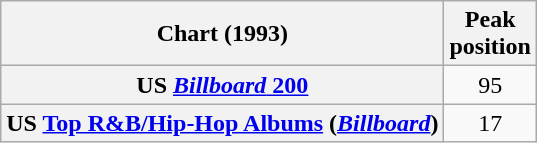<table class="wikitable sortable plainrowheaders" style="text-align:center">
<tr>
<th scope="col">Chart (1993)</th>
<th scope="col">Peak<br>position</th>
</tr>
<tr>
<th scope="row">US <a href='#'><em>Billboard</em> 200</a></th>
<td>95</td>
</tr>
<tr>
<th scope="row">US <a href='#'>Top R&B/Hip-Hop Albums</a> (<em><a href='#'>Billboard</a></em>)</th>
<td>17</td>
</tr>
</table>
